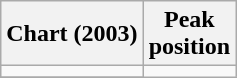<table class="wikitable">
<tr>
<th align="left">Chart (2003)</th>
<th align="center">Peak<br>position</th>
</tr>
<tr>
<td></td>
</tr>
<tr>
</tr>
</table>
